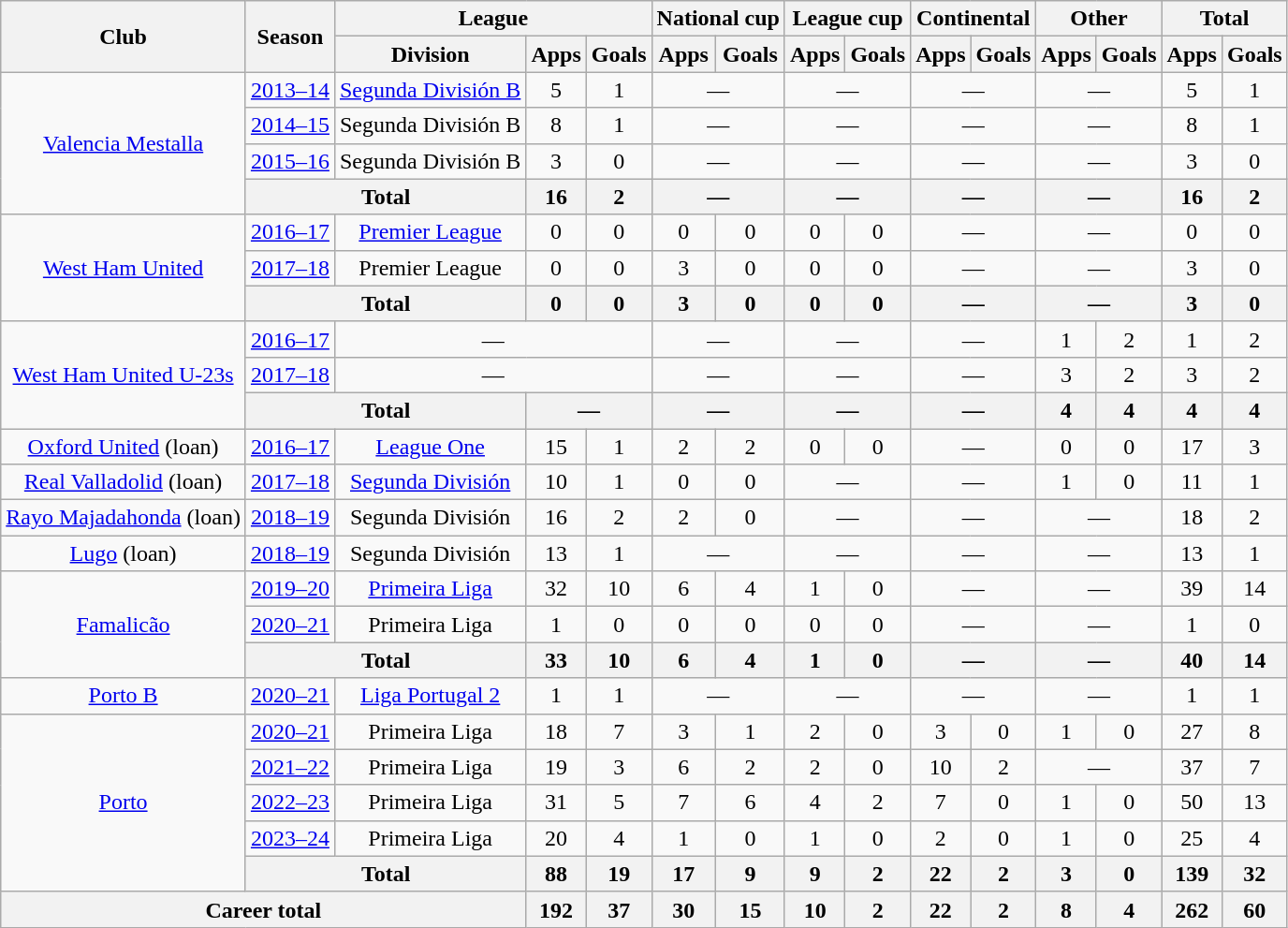<table class="wikitable" style="text-align:center">
<tr>
<th rowspan="2">Club</th>
<th rowspan="2">Season</th>
<th colspan="3">League</th>
<th colspan="2">National cup</th>
<th colspan="2">League cup</th>
<th colspan="2">Continental</th>
<th colspan="2">Other</th>
<th colspan="2">Total</th>
</tr>
<tr>
<th>Division</th>
<th>Apps</th>
<th>Goals</th>
<th>Apps</th>
<th>Goals</th>
<th>Apps</th>
<th>Goals</th>
<th>Apps</th>
<th>Goals</th>
<th>Apps</th>
<th>Goals</th>
<th>Apps</th>
<th>Goals</th>
</tr>
<tr>
<td rowspan="4"><a href='#'>Valencia Mestalla</a></td>
<td><a href='#'>2013–14</a></td>
<td><a href='#'>Segunda División B</a></td>
<td>5</td>
<td>1</td>
<td colspan="2">—</td>
<td colspan="2">—</td>
<td colspan="2">—</td>
<td colspan="2">—</td>
<td>5</td>
<td>1</td>
</tr>
<tr>
<td><a href='#'>2014–15</a></td>
<td>Segunda División B</td>
<td>8</td>
<td>1</td>
<td colspan="2">—</td>
<td colspan="2">—</td>
<td colspan="2">—</td>
<td colspan="2">—</td>
<td>8</td>
<td>1</td>
</tr>
<tr>
<td><a href='#'>2015–16</a></td>
<td>Segunda División B</td>
<td>3</td>
<td>0</td>
<td colspan="2">—</td>
<td colspan="2">—</td>
<td colspan="2">—</td>
<td colspan="2">—</td>
<td>3</td>
<td>0</td>
</tr>
<tr>
<th colspan="2">Total</th>
<th>16</th>
<th>2</th>
<th colspan="2">—</th>
<th colspan="2">—</th>
<th colspan="2">—</th>
<th colspan="2">—</th>
<th>16</th>
<th>2</th>
</tr>
<tr>
<td rowspan="3"><a href='#'>West Ham United</a></td>
<td><a href='#'>2016–17</a></td>
<td><a href='#'>Premier League</a></td>
<td>0</td>
<td>0</td>
<td>0</td>
<td>0</td>
<td>0</td>
<td>0</td>
<td colspan="2">—</td>
<td colspan="2">—</td>
<td>0</td>
<td>0</td>
</tr>
<tr>
<td><a href='#'>2017–18</a></td>
<td>Premier League</td>
<td>0</td>
<td>0</td>
<td>3</td>
<td>0</td>
<td>0</td>
<td>0</td>
<td colspan="2">—</td>
<td colspan="2">—</td>
<td>3</td>
<td>0</td>
</tr>
<tr>
<th colspan="2">Total</th>
<th>0</th>
<th>0</th>
<th>3</th>
<th>0</th>
<th>0</th>
<th>0</th>
<th colspan="2">—</th>
<th colspan="2">—</th>
<th>3</th>
<th>0</th>
</tr>
<tr>
<td rowspan="3"><a href='#'>West Ham United U-23s</a></td>
<td><a href='#'>2016–17</a></td>
<td colspan="3">—</td>
<td colspan="2">—</td>
<td colspan="2">—</td>
<td colspan="2">—</td>
<td>1</td>
<td>2</td>
<td>1</td>
<td>2</td>
</tr>
<tr>
<td><a href='#'>2017–18</a></td>
<td colspan="3">—</td>
<td colspan="2">—</td>
<td colspan="2">—</td>
<td colspan="2">—</td>
<td>3</td>
<td>2</td>
<td>3</td>
<td>2</td>
</tr>
<tr>
<th colspan="2">Total</th>
<th colspan="2">—</th>
<th colspan="2">—</th>
<th colspan="2">—</th>
<th colspan="2">—</th>
<th>4</th>
<th>4</th>
<th>4</th>
<th>4</th>
</tr>
<tr>
<td><a href='#'>Oxford United</a> (loan)</td>
<td><a href='#'>2016–17</a></td>
<td><a href='#'>League One</a></td>
<td>15</td>
<td>1</td>
<td>2</td>
<td>2</td>
<td>0</td>
<td>0</td>
<td colspan="2">—</td>
<td>0</td>
<td>0</td>
<td>17</td>
<td>3</td>
</tr>
<tr>
<td><a href='#'>Real Valladolid</a> (loan)</td>
<td><a href='#'>2017–18</a></td>
<td><a href='#'>Segunda División</a></td>
<td>10</td>
<td>1</td>
<td>0</td>
<td>0</td>
<td colspan="2">—</td>
<td colspan="2">—</td>
<td>1</td>
<td>0</td>
<td>11</td>
<td>1</td>
</tr>
<tr>
<td><a href='#'>Rayo Majadahonda</a> (loan)</td>
<td><a href='#'>2018–19</a></td>
<td>Segunda División</td>
<td>16</td>
<td>2</td>
<td>2</td>
<td>0</td>
<td colspan="2">—</td>
<td colspan="2">—</td>
<td colspan="2">—</td>
<td>18</td>
<td>2</td>
</tr>
<tr>
<td><a href='#'>Lugo</a> (loan)</td>
<td><a href='#'>2018–19</a></td>
<td>Segunda División</td>
<td>13</td>
<td>1</td>
<td colspan="2">—</td>
<td colspan="2">—</td>
<td colspan="2">—</td>
<td colspan="2">—</td>
<td>13</td>
<td>1</td>
</tr>
<tr>
<td rowspan="3"><a href='#'>Famalicão</a></td>
<td><a href='#'>2019–20</a></td>
<td><a href='#'>Primeira Liga</a></td>
<td>32</td>
<td>10</td>
<td>6</td>
<td>4</td>
<td>1</td>
<td>0</td>
<td colspan="2">—</td>
<td colspan="2">—</td>
<td>39</td>
<td>14</td>
</tr>
<tr>
<td><a href='#'>2020–21</a></td>
<td>Primeira Liga</td>
<td>1</td>
<td>0</td>
<td>0</td>
<td>0</td>
<td>0</td>
<td>0</td>
<td colspan="2">—</td>
<td colspan="2">—</td>
<td>1</td>
<td>0</td>
</tr>
<tr>
<th colspan="2">Total</th>
<th>33</th>
<th>10</th>
<th>6</th>
<th>4</th>
<th>1</th>
<th>0</th>
<th colspan="2">—</th>
<th colspan="2">—</th>
<th>40</th>
<th>14</th>
</tr>
<tr>
<td><a href='#'>Porto B</a></td>
<td><a href='#'>2020–21</a></td>
<td><a href='#'>Liga Portugal 2</a></td>
<td>1</td>
<td>1</td>
<td colspan="2">—</td>
<td colspan="2">—</td>
<td colspan="2">—</td>
<td colspan="2">—</td>
<td>1</td>
<td>1</td>
</tr>
<tr>
<td rowspan="5"><a href='#'>Porto</a></td>
<td><a href='#'>2020–21</a></td>
<td>Primeira Liga</td>
<td>18</td>
<td>7</td>
<td>3</td>
<td>1</td>
<td>2</td>
<td>0</td>
<td>3</td>
<td>0</td>
<td>1</td>
<td>0</td>
<td>27</td>
<td>8</td>
</tr>
<tr>
<td><a href='#'>2021–22</a></td>
<td>Primeira Liga</td>
<td>19</td>
<td>3</td>
<td>6</td>
<td>2</td>
<td>2</td>
<td>0</td>
<td>10</td>
<td>2</td>
<td colspan="2">—</td>
<td>37</td>
<td>7</td>
</tr>
<tr>
<td><a href='#'>2022–23</a></td>
<td>Primeira Liga</td>
<td>31</td>
<td>5</td>
<td>7</td>
<td>6</td>
<td>4</td>
<td>2</td>
<td>7</td>
<td>0</td>
<td>1</td>
<td>0</td>
<td>50</td>
<td>13</td>
</tr>
<tr>
<td><a href='#'>2023–24</a></td>
<td>Primeira Liga</td>
<td>20</td>
<td>4</td>
<td>1</td>
<td>0</td>
<td>1</td>
<td>0</td>
<td>2</td>
<td>0</td>
<td>1</td>
<td>0</td>
<td>25</td>
<td>4</td>
</tr>
<tr>
<th colspan="2">Total</th>
<th>88</th>
<th>19</th>
<th>17</th>
<th>9</th>
<th>9</th>
<th>2</th>
<th>22</th>
<th>2</th>
<th>3</th>
<th>0</th>
<th>139</th>
<th>32</th>
</tr>
<tr>
<th colspan="3">Career total</th>
<th>192</th>
<th>37</th>
<th>30</th>
<th>15</th>
<th>10</th>
<th>2</th>
<th>22</th>
<th>2</th>
<th>8</th>
<th>4</th>
<th>262</th>
<th>60</th>
</tr>
</table>
